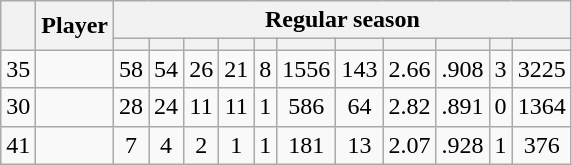<table class="wikitable plainrowheaders" style="text-align:center;">
<tr>
<th scope="col" rowspan="2"></th>
<th scope="col" rowspan="2">Player</th>
<th scope=colgroup colspan=11>Regular season</th>
</tr>
<tr>
<th scope="col"></th>
<th scope="col"></th>
<th scope="col"></th>
<th scope="col"></th>
<th scope="col"></th>
<th scope="col"></th>
<th scope="col"></th>
<th scope="col"></th>
<th scope="col"></th>
<th scope="col"></th>
<th scope="col"></th>
</tr>
<tr>
<td scope="row">35</td>
<td align="left"></td>
<td>58</td>
<td>54</td>
<td>26</td>
<td>21</td>
<td>8</td>
<td>1556</td>
<td>143</td>
<td>2.66</td>
<td>.908</td>
<td>3</td>
<td>3225</td>
</tr>
<tr>
<td scope="row">30</td>
<td align="left"></td>
<td>28</td>
<td>24</td>
<td>11</td>
<td>11</td>
<td>1</td>
<td>586</td>
<td>64</td>
<td>2.82</td>
<td>.891</td>
<td>0</td>
<td>1364</td>
</tr>
<tr>
<td scope="row">41</td>
<td align="left"></td>
<td>7</td>
<td>4</td>
<td>2</td>
<td>1</td>
<td>1</td>
<td>181</td>
<td>13</td>
<td>2.07</td>
<td>.928</td>
<td>1</td>
<td>376</td>
</tr>
</table>
